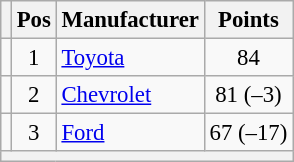<table class="wikitable" style="font-size: 95%;">
<tr>
<th></th>
<th>Pos</th>
<th>Manufacturer</th>
<th>Points</th>
</tr>
<tr>
<td align="left"></td>
<td style="text-align:center;">1</td>
<td><a href='#'>Toyota</a></td>
<td style="text-align:center;">84</td>
</tr>
<tr>
<td align="left"></td>
<td style="text-align:center;">2</td>
<td><a href='#'>Chevrolet</a></td>
<td style="text-align:center;">81 (–3)</td>
</tr>
<tr>
<td align="left"></td>
<td style="text-align:center;">3</td>
<td><a href='#'>Ford</a></td>
<td style="text-align:center;">67 (–17)</td>
</tr>
<tr class="sortbottom">
<th colspan="9"></th>
</tr>
</table>
